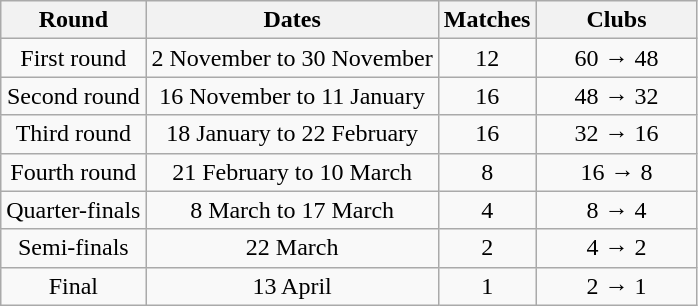<table class="wikitable">
<tr>
<th>Round</th>
<th>Dates</th>
<th>Matches</th>
<th width=100>Clubs</th>
</tr>
<tr align=center>
<td>First round</td>
<td>2 November to 30 November</td>
<td>12</td>
<td>60 → 48</td>
</tr>
<tr align=center>
<td>Second round</td>
<td>16 November to 11 January</td>
<td>16</td>
<td>48 → 32</td>
</tr>
<tr align=center>
<td>Third round</td>
<td>18 January to 22 February</td>
<td>16</td>
<td>32 → 16</td>
</tr>
<tr align=center>
<td>Fourth round</td>
<td>21 February to 10 March</td>
<td>8</td>
<td>16 → 8</td>
</tr>
<tr align=center>
<td>Quarter-finals</td>
<td>8 March to 17 March</td>
<td>4</td>
<td>8 → 4</td>
</tr>
<tr align=center>
<td>Semi-finals</td>
<td>22 March</td>
<td>2</td>
<td>4 → 2</td>
</tr>
<tr align=center>
<td>Final</td>
<td>13 April</td>
<td>1</td>
<td>2 → 1</td>
</tr>
</table>
